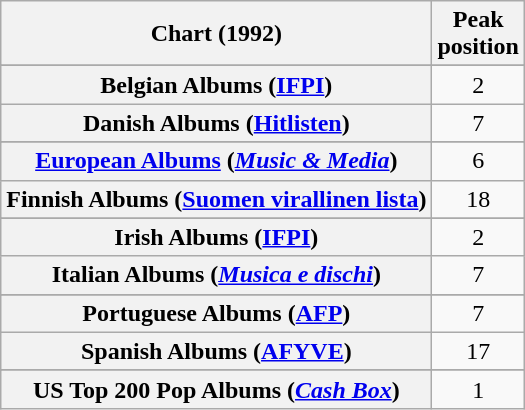<table class="wikitable sortable plainrowheaders" style="text-align:center">
<tr>
<th scope="col">Chart (1992)</th>
<th scope="col">Peak<br>position</th>
</tr>
<tr>
</tr>
<tr>
</tr>
<tr>
<th scope="row">Belgian Albums (<a href='#'>IFPI</a>)</th>
<td>2</td>
</tr>
<tr>
<th scope="row">Danish Albums (<a href='#'>Hitlisten</a>)</th>
<td>7</td>
</tr>
<tr>
</tr>
<tr>
<th scope="row"><a href='#'>European Albums</a> (<em><a href='#'>Music & Media</a></em>)</th>
<td>6</td>
</tr>
<tr>
<th scope="row">Finnish Albums (<a href='#'>Suomen virallinen lista</a>)</th>
<td>18</td>
</tr>
<tr>
</tr>
<tr>
</tr>
<tr>
<th scope="row">Irish Albums (<a href='#'>IFPI</a>)</th>
<td>2</td>
</tr>
<tr>
<th scope="row">Italian Albums (<em><a href='#'>Musica e dischi</a></em>)</th>
<td>7</td>
</tr>
<tr>
</tr>
<tr>
</tr>
<tr>
<th scope="row">Portuguese Albums (<a href='#'>AFP</a>)</th>
<td>7</td>
</tr>
<tr>
<th scope="row">Spanish Albums (<a href='#'>AFYVE</a>)</th>
<td>17</td>
</tr>
<tr>
</tr>
<tr>
</tr>
<tr>
</tr>
<tr>
</tr>
<tr>
<th scope="row">US Top 200 Pop Albums (<em><a href='#'>Cash Box</a></em>)</th>
<td>1</td>
</tr>
</table>
